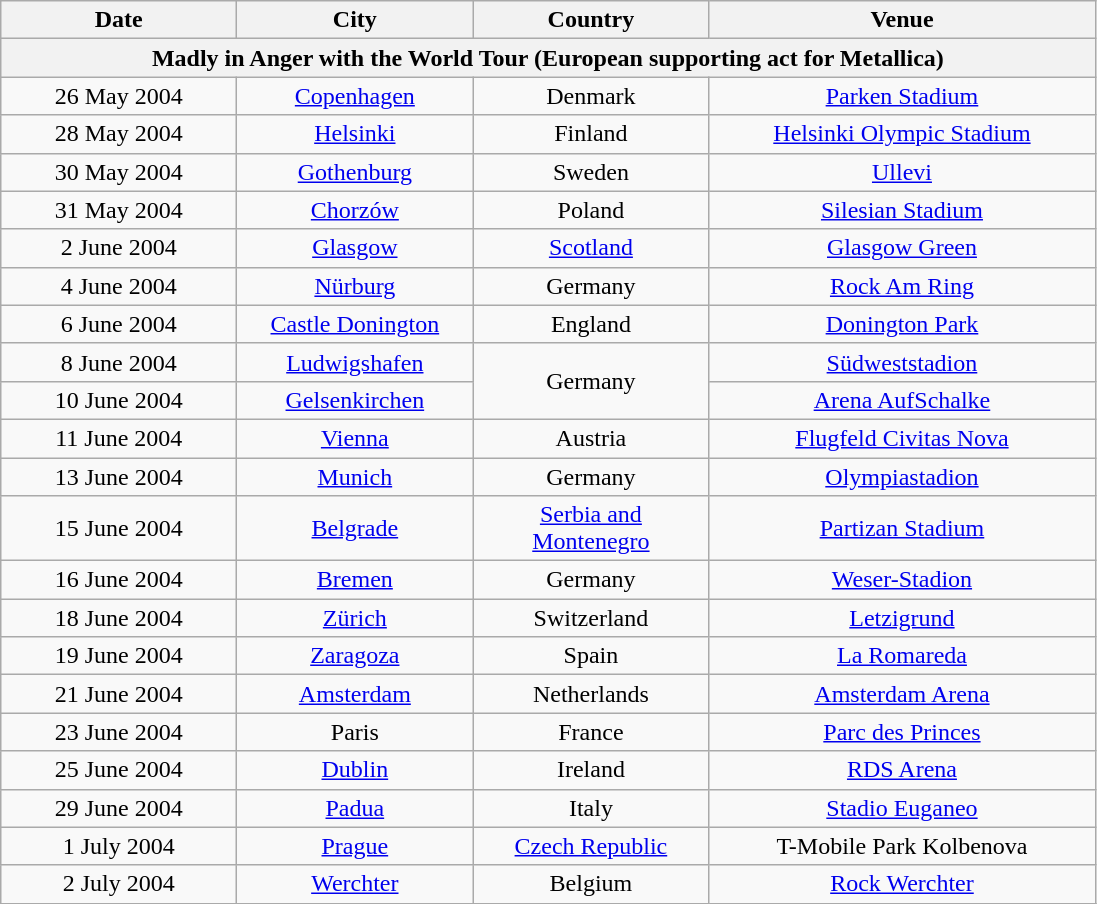<table class="wikitable" style="text-align:center;">
<tr>
<th style="width:150px;">Date</th>
<th style="width:150px;">City</th>
<th style="width:150px;">Country</th>
<th style="width:250px;">Venue</th>
</tr>
<tr>
<th colspan="4">Madly in Anger with the World Tour (European supporting act for Metallica)</th>
</tr>
<tr>
<td>26 May 2004</td>
<td><a href='#'>Copenhagen</a></td>
<td>Denmark</td>
<td><a href='#'>Parken Stadium</a></td>
</tr>
<tr>
<td>28 May 2004</td>
<td><a href='#'>Helsinki</a></td>
<td>Finland</td>
<td><a href='#'>Helsinki Olympic Stadium</a></td>
</tr>
<tr>
<td>30 May 2004</td>
<td><a href='#'>Gothenburg</a></td>
<td>Sweden</td>
<td><a href='#'>Ullevi</a></td>
</tr>
<tr>
<td>31 May 2004</td>
<td><a href='#'>Chorzów</a></td>
<td>Poland</td>
<td><a href='#'>Silesian Stadium</a></td>
</tr>
<tr>
<td>2 June 2004</td>
<td><a href='#'>Glasgow</a></td>
<td><a href='#'>Scotland</a></td>
<td><a href='#'>Glasgow Green</a></td>
</tr>
<tr>
<td>4 June 2004</td>
<td><a href='#'>Nürburg</a></td>
<td>Germany</td>
<td><a href='#'>Rock Am Ring</a></td>
</tr>
<tr>
<td>6 June 2004</td>
<td><a href='#'>Castle Donington</a></td>
<td>England</td>
<td><a href='#'>Donington Park</a></td>
</tr>
<tr>
<td>8 June 2004</td>
<td><a href='#'>Ludwigshafen</a></td>
<td rowspan="2">Germany</td>
<td><a href='#'>Südweststadion</a></td>
</tr>
<tr>
<td>10 June 2004</td>
<td><a href='#'>Gelsenkirchen</a></td>
<td><a href='#'>Arena AufSchalke</a></td>
</tr>
<tr>
<td>11 June 2004</td>
<td><a href='#'>Vienna</a></td>
<td>Austria</td>
<td><a href='#'>Flugfeld Civitas Nova</a></td>
</tr>
<tr>
<td>13 June 2004</td>
<td><a href='#'>Munich</a></td>
<td>Germany</td>
<td><a href='#'>Olympiastadion</a></td>
</tr>
<tr>
<td>15 June 2004</td>
<td><a href='#'>Belgrade</a></td>
<td><a href='#'>Serbia and Montenegro</a></td>
<td><a href='#'>Partizan Stadium</a></td>
</tr>
<tr>
<td>16 June 2004</td>
<td><a href='#'>Bremen</a></td>
<td>Germany</td>
<td><a href='#'>Weser-Stadion</a></td>
</tr>
<tr>
<td>18 June 2004</td>
<td><a href='#'>Zürich</a></td>
<td>Switzerland</td>
<td><a href='#'>Letzigrund</a></td>
</tr>
<tr>
<td>19 June 2004</td>
<td><a href='#'>Zaragoza</a></td>
<td>Spain</td>
<td><a href='#'>La Romareda</a></td>
</tr>
<tr>
<td>21 June 2004</td>
<td><a href='#'>Amsterdam</a></td>
<td>Netherlands</td>
<td><a href='#'>Amsterdam Arena</a></td>
</tr>
<tr>
<td>23 June 2004</td>
<td>Paris</td>
<td>France</td>
<td><a href='#'>Parc des Princes</a></td>
</tr>
<tr>
<td>25 June 2004</td>
<td><a href='#'>Dublin</a></td>
<td>Ireland</td>
<td><a href='#'>RDS Arena</a></td>
</tr>
<tr>
<td>29 June 2004</td>
<td><a href='#'>Padua</a></td>
<td>Italy</td>
<td><a href='#'>Stadio Euganeo</a></td>
</tr>
<tr>
<td>1 July 2004</td>
<td><a href='#'>Prague</a></td>
<td><a href='#'>Czech Republic</a></td>
<td>T-Mobile Park Kolbenova</td>
</tr>
<tr>
<td>2 July 2004</td>
<td><a href='#'>Werchter</a></td>
<td>Belgium</td>
<td><a href='#'>Rock Werchter</a></td>
</tr>
<tr>
</tr>
</table>
